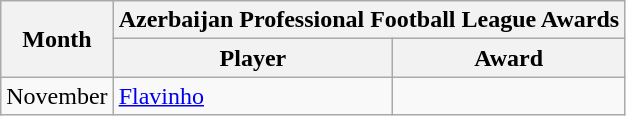<table class="wikitable">
<tr>
<th rowspan=2>Month</th>
<th colspan=2>Azerbaijan Professional Football League Awards</th>
</tr>
<tr>
<th>Player</th>
<th>Award</th>
</tr>
<tr>
<td>November</td>
<td> <a href='#'>Flavinho</a></td>
<td></td>
</tr>
</table>
